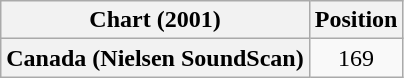<table class="wikitable plainrowheaders" style="text-align:center">
<tr>
<th>Chart (2001)</th>
<th>Position</th>
</tr>
<tr>
<th scope="row">Canada (Nielsen SoundScan)</th>
<td>169</td>
</tr>
</table>
